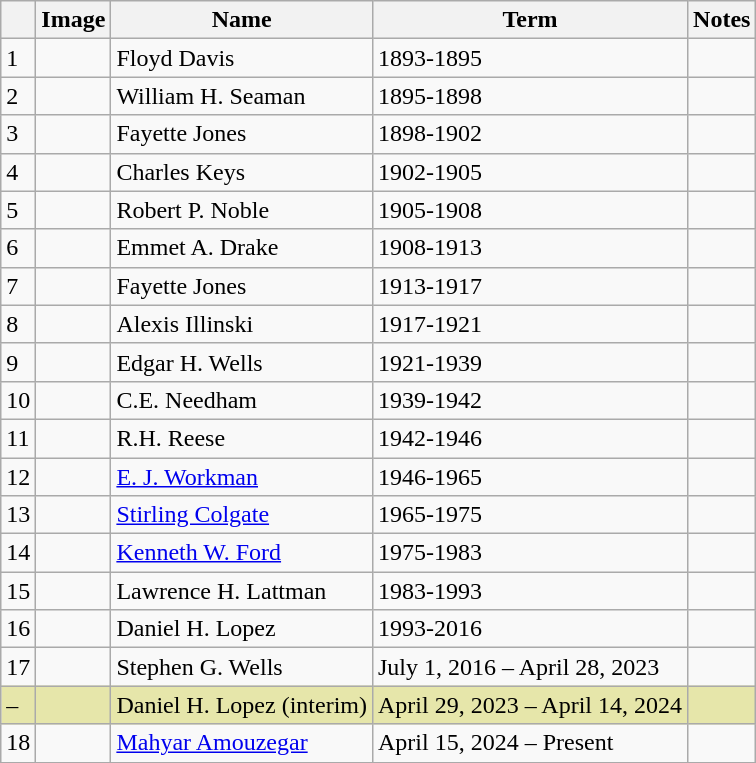<table class="wikitable">
<tr>
<th></th>
<th>Image</th>
<th>Name</th>
<th>Term</th>
<th>Notes</th>
</tr>
<tr>
<td>1</td>
<td></td>
<td>Floyd Davis</td>
<td>1893-1895</td>
<td></td>
</tr>
<tr>
<td>2</td>
<td></td>
<td>William H. Seaman</td>
<td>1895-1898</td>
<td></td>
</tr>
<tr>
<td>3</td>
<td></td>
<td>Fayette Jones</td>
<td>1898-1902</td>
<td></td>
</tr>
<tr>
<td>4</td>
<td></td>
<td>Charles Keys</td>
<td>1902-1905</td>
<td></td>
</tr>
<tr>
<td>5</td>
<td></td>
<td>Robert P. Noble</td>
<td>1905-1908</td>
<td></td>
</tr>
<tr>
<td>6</td>
<td></td>
<td>Emmet A. Drake</td>
<td>1908-1913</td>
<td></td>
</tr>
<tr>
<td>7</td>
<td></td>
<td>Fayette Jones</td>
<td>1913-1917</td>
<td></td>
</tr>
<tr>
<td>8</td>
<td></td>
<td>Alexis Illinski</td>
<td>1917-1921</td>
<td></td>
</tr>
<tr>
<td>9</td>
<td></td>
<td>Edgar H. Wells</td>
<td>1921-1939</td>
<td></td>
</tr>
<tr>
<td>10</td>
<td></td>
<td>C.E. Needham</td>
<td>1939-1942</td>
<td></td>
</tr>
<tr>
<td>11</td>
<td></td>
<td>R.H. Reese</td>
<td>1942-1946</td>
<td></td>
</tr>
<tr>
<td>12</td>
<td></td>
<td><a href='#'>E. J. Workman</a></td>
<td>1946-1965</td>
<td></td>
</tr>
<tr>
<td>13</td>
<td></td>
<td><a href='#'>Stirling Colgate</a></td>
<td>1965-1975</td>
<td></td>
</tr>
<tr>
<td>14</td>
<td></td>
<td><a href='#'>Kenneth W. Ford</a></td>
<td>1975-1983</td>
<td></td>
</tr>
<tr>
<td>15</td>
<td></td>
<td>Lawrence H. Lattman</td>
<td>1983-1993</td>
<td></td>
</tr>
<tr>
<td>16</td>
<td></td>
<td>Daniel H. Lopez</td>
<td>1993-2016</td>
<td></td>
</tr>
<tr>
<td>17</td>
<td></td>
<td>Stephen G. Wells</td>
<td>July 1, 2016 – April 28, 2023</td>
<td></td>
</tr>
<tr bgcolor="#e6e6aa">
<td>–</td>
<td></td>
<td>Daniel H. Lopez (interim)</td>
<td>April 29, 2023 – April 14, 2024</td>
<td></td>
</tr>
<tr>
<td>18</td>
<td></td>
<td><a href='#'>Mahyar Amouzegar</a></td>
<td>April 15, 2024 – Present</td>
<td></td>
</tr>
<tr>
</tr>
</table>
